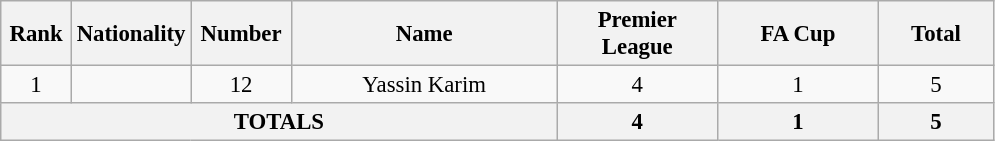<table class="wikitable" style="font-size: 95%; text-align: center;">
<tr>
<th width=40>Rank</th>
<th width=60>Nationality</th>
<th width=60>Number</th>
<th width=170>Name</th>
<th width=100>Premier League</th>
<th width=100>FA Cup</th>
<th width=70>Total</th>
</tr>
<tr>
<td rowspan="1">1</td>
<td></td>
<td>12</td>
<td>Yassin Karim</td>
<td>4</td>
<td>1</td>
<td>5</td>
</tr>
<tr>
<th colspan="4">TOTALS</th>
<th>4</th>
<th>1</th>
<th>5</th>
</tr>
</table>
